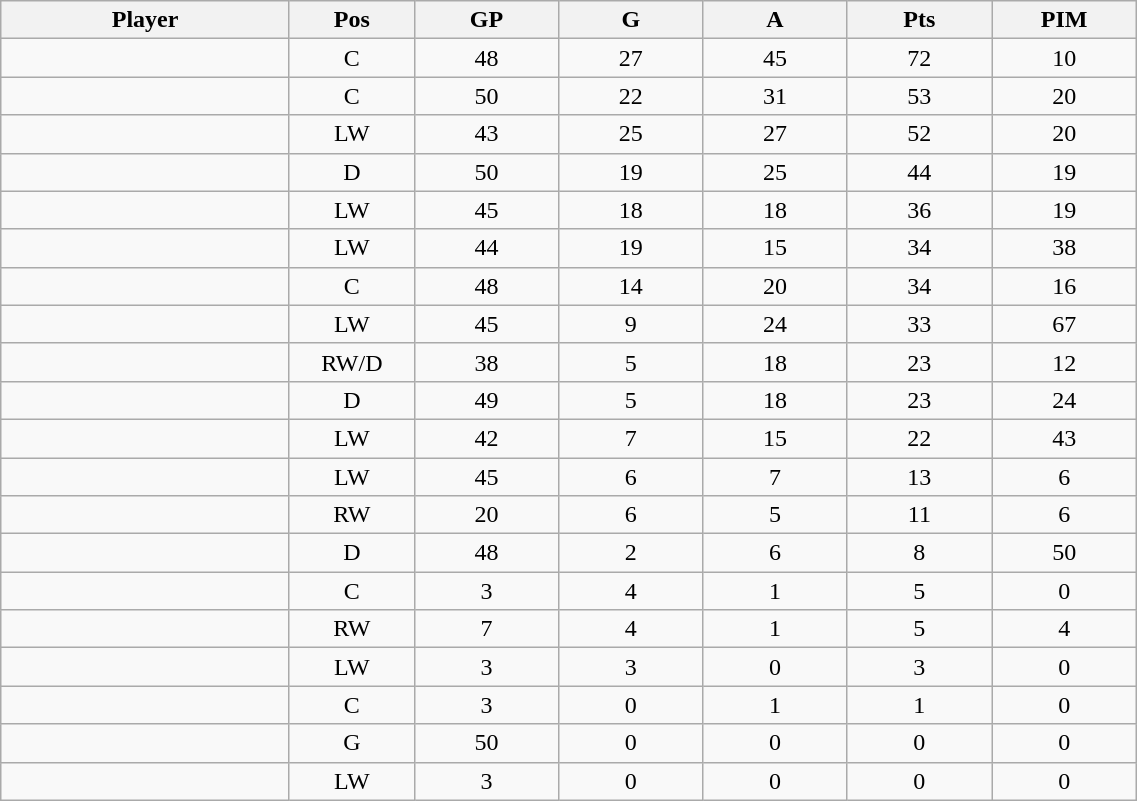<table class="wikitable sortable" width="60%">
<tr ALIGN="center">
<th bgcolor="#DDDDFF" width="10%">Player</th>
<th bgcolor="#DDDDFF" width="3%" title="Position">Pos</th>
<th bgcolor="#DDDDFF" width="5%" title="Games played">GP</th>
<th bgcolor="#DDDDFF" width="5%" title="Goals">G</th>
<th bgcolor="#DDDDFF" width="5%" title="Assists">A</th>
<th bgcolor="#DDDDFF" width="5%" title="Points">Pts</th>
<th bgcolor="#DDDDFF" width="5%" title="Penalties in Minutes">PIM</th>
</tr>
<tr align="center">
<td align="right"></td>
<td>C</td>
<td>48</td>
<td>27</td>
<td>45</td>
<td>72</td>
<td>10</td>
</tr>
<tr align="center">
<td align="right"></td>
<td>C</td>
<td>50</td>
<td>22</td>
<td>31</td>
<td>53</td>
<td>20</td>
</tr>
<tr align="center">
<td align="right"></td>
<td>LW</td>
<td>43</td>
<td>25</td>
<td>27</td>
<td>52</td>
<td>20</td>
</tr>
<tr align="center">
<td align="right"></td>
<td>D</td>
<td>50</td>
<td>19</td>
<td>25</td>
<td>44</td>
<td>19</td>
</tr>
<tr align="center">
<td align="right"></td>
<td>LW</td>
<td>45</td>
<td>18</td>
<td>18</td>
<td>36</td>
<td>19</td>
</tr>
<tr align="center">
<td align="right"></td>
<td>LW</td>
<td>44</td>
<td>19</td>
<td>15</td>
<td>34</td>
<td>38</td>
</tr>
<tr align="center">
<td align="right"></td>
<td>C</td>
<td>48</td>
<td>14</td>
<td>20</td>
<td>34</td>
<td>16</td>
</tr>
<tr align="center">
<td align="right"></td>
<td>LW</td>
<td>45</td>
<td>9</td>
<td>24</td>
<td>33</td>
<td>67</td>
</tr>
<tr align="center">
<td align="right"></td>
<td>RW/D</td>
<td>38</td>
<td>5</td>
<td>18</td>
<td>23</td>
<td>12</td>
</tr>
<tr align="center">
<td align="right"></td>
<td>D</td>
<td>49</td>
<td>5</td>
<td>18</td>
<td>23</td>
<td>24</td>
</tr>
<tr align="center">
<td align="right"></td>
<td>LW</td>
<td>42</td>
<td>7</td>
<td>15</td>
<td>22</td>
<td>43</td>
</tr>
<tr align="center">
<td align="right"></td>
<td>LW</td>
<td>45</td>
<td>6</td>
<td>7</td>
<td>13</td>
<td>6</td>
</tr>
<tr align="center">
<td align="right"></td>
<td>RW</td>
<td>20</td>
<td>6</td>
<td>5</td>
<td>11</td>
<td>6</td>
</tr>
<tr align="center">
<td align="right"></td>
<td>D</td>
<td>48</td>
<td>2</td>
<td>6</td>
<td>8</td>
<td>50</td>
</tr>
<tr align="center">
<td align="right"></td>
<td>C</td>
<td>3</td>
<td>4</td>
<td>1</td>
<td>5</td>
<td>0</td>
</tr>
<tr align="center">
<td align="right"></td>
<td>RW</td>
<td>7</td>
<td>4</td>
<td>1</td>
<td>5</td>
<td>4</td>
</tr>
<tr align="center">
<td align="right"></td>
<td>LW</td>
<td>3</td>
<td>3</td>
<td>0</td>
<td>3</td>
<td>0</td>
</tr>
<tr align="center">
<td align="right"></td>
<td>C</td>
<td>3</td>
<td>0</td>
<td>1</td>
<td>1</td>
<td>0</td>
</tr>
<tr align="center">
<td align="right"></td>
<td>G</td>
<td>50</td>
<td>0</td>
<td>0</td>
<td>0</td>
<td>0</td>
</tr>
<tr align="center">
<td align="right"></td>
<td>LW</td>
<td>3</td>
<td>0</td>
<td>0</td>
<td>0</td>
<td>0</td>
</tr>
</table>
